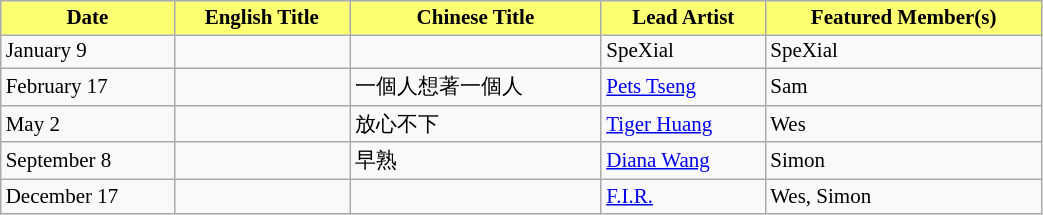<table class="wikitable" style="font-size:14px" text-align="center" width="55%">
<tr>
<th style="background: #FDFF73"><strong>Date</strong></th>
<th style="background: #FDFF73"><strong>English Title</strong></th>
<th style="background: #FDFF73"><strong>Chinese Title</strong></th>
<th style="background: #FDFF73"><strong>Lead Artist</strong></th>
<th style="background: #FDFF73"><strong>Featured Member(s)</strong></th>
</tr>
<tr>
<td>January 9</td>
<td></td>
<td></td>
<td>SpeXial</td>
<td>SpeXial</td>
</tr>
<tr>
<td>February 17</td>
<td></td>
<td>一個人想著一個人</td>
<td><a href='#'>Pets Tseng</a></td>
<td>Sam</td>
</tr>
<tr>
<td>May 2</td>
<td></td>
<td>放心不下</td>
<td><a href='#'>Tiger Huang</a></td>
<td>Wes</td>
</tr>
<tr>
<td>September 8</td>
<td></td>
<td>早熟</td>
<td><a href='#'>Diana Wang</a></td>
<td>Simon</td>
</tr>
<tr>
<td>December 17</td>
<td></td>
<td></td>
<td><a href='#'>F.I.R.</a></td>
<td>Wes, Simon</td>
</tr>
</table>
